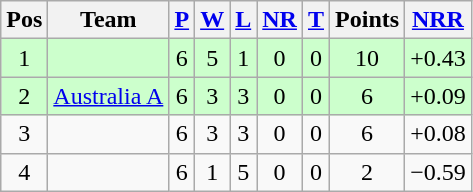<table class="wikitable">
<tr>
<th>Pos</th>
<th>Team</th>
<th><a href='#'>P</a></th>
<th><a href='#'>W</a></th>
<th><a href='#'>L</a></th>
<th><a href='#'>NR</a></th>
<th><a href='#'>T</a></th>
<th>Points</th>
<th><a href='#'>NRR</a></th>
</tr>
<tr align="center" bgcolor="#ccffcc">
<td>1</td>
<td align="left"></td>
<td>6</td>
<td>5</td>
<td>1</td>
<td>0</td>
<td>0</td>
<td>10</td>
<td>+0.43</td>
</tr>
<tr align="center" bgcolor="#ccffcc">
<td>2</td>
<td align="left"><a href='#'>Australia A</a></td>
<td>6</td>
<td>3</td>
<td>3</td>
<td>0</td>
<td>0</td>
<td>6</td>
<td>+0.09</td>
</tr>
<tr align="center">
<td>3</td>
<td align="left"></td>
<td>6</td>
<td>3</td>
<td>3</td>
<td>0</td>
<td>0</td>
<td>6</td>
<td>+0.08</td>
</tr>
<tr align="center">
<td>4</td>
<td align="left"></td>
<td>6</td>
<td>1</td>
<td>5</td>
<td>0</td>
<td>0</td>
<td>2</td>
<td>−0.59</td>
</tr>
</table>
